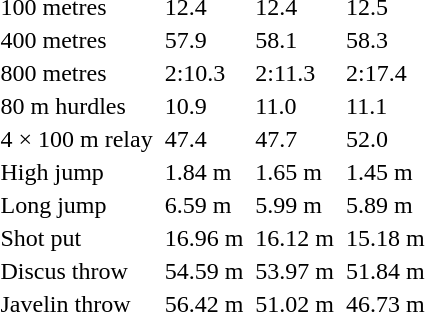<table>
<tr>
<td>100 metres</td>
<td></td>
<td>12.4</td>
<td></td>
<td>12.4</td>
<td></td>
<td>12.5</td>
</tr>
<tr>
<td>400 metres</td>
<td></td>
<td>57.9</td>
<td></td>
<td>58.1</td>
<td></td>
<td>58.3</td>
</tr>
<tr>
<td>800 metres</td>
<td></td>
<td>2:10.3</td>
<td></td>
<td>2:11.3</td>
<td></td>
<td>2:17.4</td>
</tr>
<tr>
<td>80 m hurdles</td>
<td></td>
<td>10.9</td>
<td></td>
<td>11.0</td>
<td></td>
<td>11.1</td>
</tr>
<tr>
<td>4 × 100 m relay</td>
<td></td>
<td>47.4</td>
<td></td>
<td>47.7</td>
<td></td>
<td>52.0</td>
</tr>
<tr>
<td>High jump</td>
<td></td>
<td>1.84 m</td>
<td></td>
<td>1.65 m</td>
<td></td>
<td>1.45 m</td>
</tr>
<tr>
<td>Long jump</td>
<td></td>
<td>6.59 m</td>
<td></td>
<td>5.99 m</td>
<td></td>
<td>5.89 m</td>
</tr>
<tr>
<td>Shot put</td>
<td></td>
<td>16.96 m</td>
<td></td>
<td>16.12 m</td>
<td></td>
<td>15.18 m</td>
</tr>
<tr>
<td>Discus throw</td>
<td></td>
<td>54.59 m</td>
<td></td>
<td>53.97 m</td>
<td></td>
<td>51.84 m</td>
</tr>
<tr>
<td>Javelin throw</td>
<td></td>
<td>56.42 m</td>
<td></td>
<td>51.02 m</td>
<td></td>
<td>46.73 m</td>
</tr>
</table>
